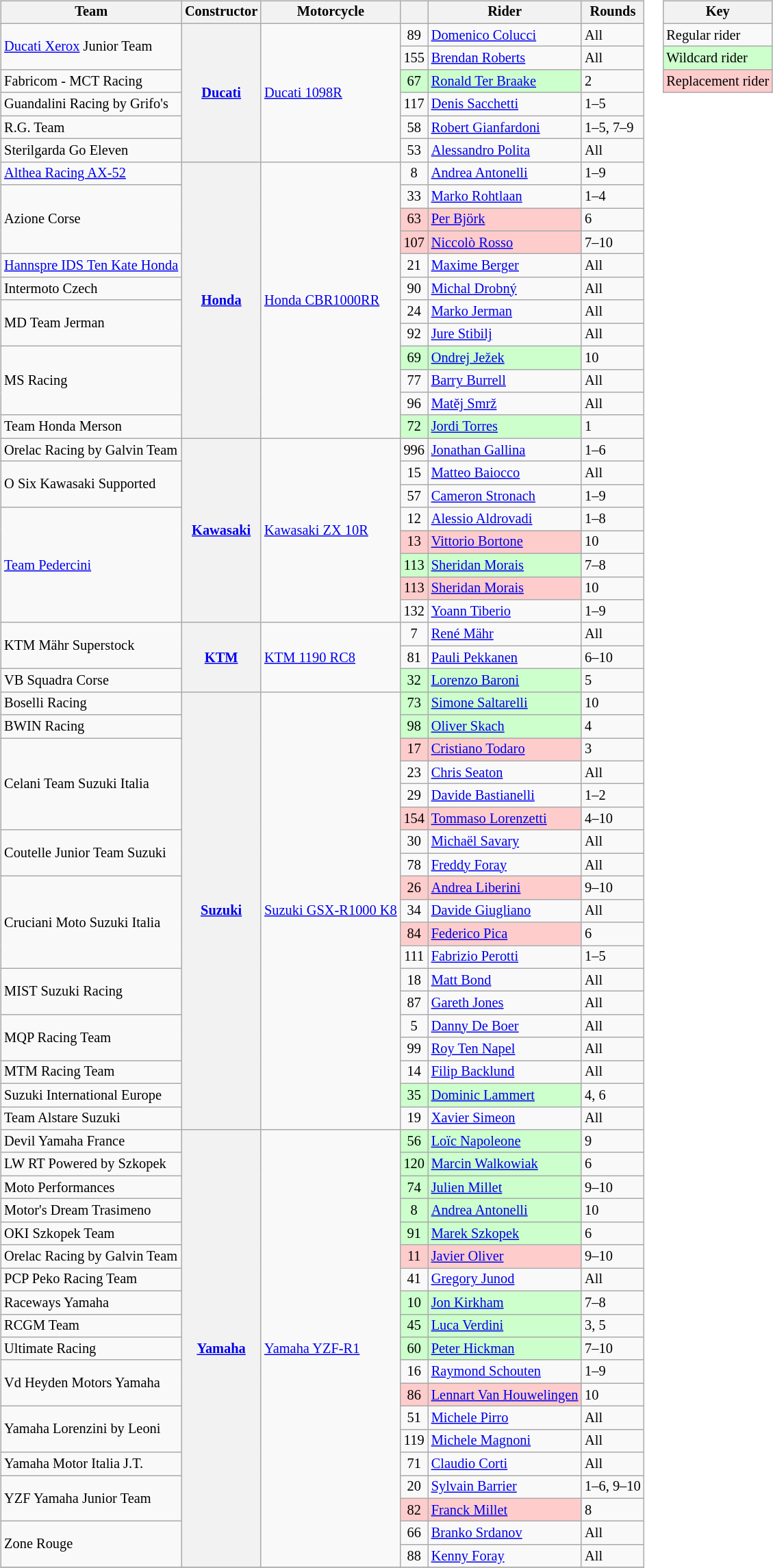<table>
<tr>
<td><br><table class="wikitable" style="font-size: 85%">
<tr>
<th>Team</th>
<th>Constructor</th>
<th>Motorcycle</th>
<th></th>
<th>Rider</th>
<th>Rounds</th>
</tr>
<tr>
<td rowspan="2"><a href='#'>Ducati Xerox</a> Junior Team</td>
<th rowspan="6"><a href='#'>Ducati</a></th>
<td rowspan="6"><a href='#'>Ducati 1098R</a></td>
<td align="center">89</td>
<td> <a href='#'>Domenico Colucci</a></td>
<td>All</td>
</tr>
<tr>
<td align="center">155</td>
<td> <a href='#'>Brendan Roberts</a></td>
<td>All</td>
</tr>
<tr>
<td>Fabricom - MCT Racing</td>
<td style="background:#ccffcc;" align="center">67</td>
<td style="background:#ccffcc;"nowrap> <a href='#'>Ronald Ter Braake</a></td>
<td>2</td>
</tr>
<tr>
<td>Guandalini Racing by Grifo's</td>
<td align="center">117</td>
<td> <a href='#'>Denis Sacchetti</a></td>
<td>1–5</td>
</tr>
<tr>
<td>R.G. Team</td>
<td align="center">58</td>
<td> <a href='#'>Robert Gianfardoni</a></td>
<td>1–5, 7–9</td>
</tr>
<tr>
<td>Sterilgarda Go Eleven</td>
<td align="center">53</td>
<td> <a href='#'>Alessandro Polita</a></td>
<td>All</td>
</tr>
<tr>
<td><a href='#'>Althea Racing AX-52</a></td>
<th rowspan="12"><a href='#'>Honda</a></th>
<td rowspan="12"><a href='#'>Honda CBR1000RR</a></td>
<td align="center">8</td>
<td> <a href='#'>Andrea Antonelli</a></td>
<td>1–9</td>
</tr>
<tr>
<td rowspan="3">Azione Corse</td>
<td align="center">33</td>
<td> <a href='#'>Marko Rohtlaan</a></td>
<td>1–4</td>
</tr>
<tr>
<td style="background:#ffcccc;" align="center">63</td>
<td style="background:#ffcccc;"nowrap> <a href='#'>Per Björk</a></td>
<td>6</td>
</tr>
<tr>
<td style="background:#ffcccc;" align="center">107</td>
<td style="background:#ffcccc;"nowrap> <a href='#'>Niccolò Rosso</a></td>
<td>7–10</td>
</tr>
<tr>
<td><a href='#'>Hannspre IDS Ten Kate Honda</a></td>
<td align="center">21</td>
<td> <a href='#'>Maxime Berger</a></td>
<td>All</td>
</tr>
<tr>
<td>Intermoto Czech</td>
<td align="center">90</td>
<td> <a href='#'>Michal Drobný</a></td>
<td>All</td>
</tr>
<tr>
<td rowspan="2">MD Team Jerman</td>
<td align="center">24</td>
<td> <a href='#'>Marko Jerman</a></td>
<td>All</td>
</tr>
<tr>
<td align="center">92</td>
<td> <a href='#'>Jure Stibilj</a></td>
<td>All</td>
</tr>
<tr>
<td rowspan="3">MS Racing</td>
<td style="background:#ccffcc;" align="center">69</td>
<td style="background:#ccffcc;"nowrap> <a href='#'>Ondrej Ježek</a></td>
<td>10</td>
</tr>
<tr>
<td align="center">77</td>
<td> <a href='#'>Barry Burrell</a></td>
<td>All</td>
</tr>
<tr>
<td align="center">96</td>
<td> <a href='#'>Matěj Smrž</a></td>
<td>All</td>
</tr>
<tr>
<td>Team Honda Merson</td>
<td style="background:#ccffcc;" align="center">72</td>
<td style="background:#ccffcc;"nowrap> <a href='#'>Jordi Torres</a></td>
<td>1</td>
</tr>
<tr>
<td>Orelac Racing by Galvin Team</td>
<th rowspan="8"><a href='#'>Kawasaki</a></th>
<td rowspan="8"><a href='#'>Kawasaki ZX 10R</a></td>
<td align="center">996</td>
<td> <a href='#'>Jonathan Gallina</a></td>
<td>1–6</td>
</tr>
<tr>
<td rowspan="2">O Six Kawasaki Supported</td>
<td align="center">15</td>
<td> <a href='#'>Matteo Baiocco</a></td>
<td>All</td>
</tr>
<tr>
<td align="center">57</td>
<td> <a href='#'>Cameron Stronach</a></td>
<td>1–9</td>
</tr>
<tr>
<td rowspan="5"><a href='#'>Team Pedercini</a></td>
<td align="center">12</td>
<td> <a href='#'>Alessio Aldrovadi</a></td>
<td>1–8</td>
</tr>
<tr>
<td style="background:#ffcccc;" align="center">13</td>
<td style="background:#ffcccc;"nowrap> <a href='#'>Vittorio Bortone</a></td>
<td>10</td>
</tr>
<tr>
<td style="background:#ccffcc;" align="center">113</td>
<td style="background:#ccffcc;"nowrap> <a href='#'>Sheridan Morais</a></td>
<td>7–8</td>
</tr>
<tr>
<td style="background:#ffcccc;" align="center">113</td>
<td style="background:#ffcccc;"nowrap> <a href='#'>Sheridan Morais</a></td>
<td>10</td>
</tr>
<tr>
<td align="center">132</td>
<td> <a href='#'>Yoann Tiberio</a></td>
<td>1–9</td>
</tr>
<tr>
<td rowspan="2">KTM Mähr Superstock</td>
<th rowspan="3"><a href='#'>KTM</a></th>
<td rowspan="3"><a href='#'>KTM 1190 RC8</a></td>
<td align="center">7</td>
<td> <a href='#'>René Mähr</a></td>
<td>All</td>
</tr>
<tr>
<td align="center">81</td>
<td> <a href='#'>Pauli Pekkanen</a></td>
<td>6–10</td>
</tr>
<tr>
<td>VB Squadra Corse</td>
<td style="background:#ccffcc;" align="center">32</td>
<td style="background:#ccffcc;"nowrap> <a href='#'>Lorenzo Baroni</a></td>
<td>5</td>
</tr>
<tr>
<td>Boselli Racing</td>
<th rowspan="19"><a href='#'>Suzuki</a></th>
<td rowspan="19"><a href='#'>Suzuki GSX-R1000 K8</a></td>
<td style="background:#ccffcc;" align="center">73</td>
<td style="background:#ccffcc;"nowrap> <a href='#'>Simone Saltarelli</a></td>
<td>10</td>
</tr>
<tr>
<td>BWIN Racing</td>
<td style="background:#ccffcc;" align="center">98</td>
<td style="background:#ccffcc;"nowrap> <a href='#'>Oliver Skach</a></td>
<td>4</td>
</tr>
<tr>
<td rowspan="4">Celani Team Suzuki Italia</td>
<td style="background:#ffcccc;" align="center">17</td>
<td style="background:#ffcccc;"nowrap> <a href='#'>Cristiano Todaro</a></td>
<td>3</td>
</tr>
<tr>
<td align="center">23</td>
<td> <a href='#'>Chris Seaton</a></td>
<td>All</td>
</tr>
<tr>
<td align="center">29</td>
<td> <a href='#'>Davide Bastianelli</a></td>
<td>1–2</td>
</tr>
<tr>
<td style="background:#ffcccc;" align="center">154</td>
<td style="background:#ffcccc;"nowrap> <a href='#'>Tommaso Lorenzetti</a></td>
<td>4–10</td>
</tr>
<tr>
<td rowspan="2">Coutelle Junior Team Suzuki</td>
<td align="center">30</td>
<td> <a href='#'>Michaël Savary</a></td>
<td>All</td>
</tr>
<tr>
<td align="center">78</td>
<td> <a href='#'>Freddy Foray</a></td>
<td>All</td>
</tr>
<tr>
<td rowspan="4">Cruciani Moto Suzuki Italia</td>
<td style="background:#ffcccc;" align="center">26</td>
<td style="background:#ffcccc;"nowrap> <a href='#'>Andrea Liberini</a></td>
<td>9–10</td>
</tr>
<tr>
<td align="center">34</td>
<td> <a href='#'>Davide Giugliano</a></td>
<td>All</td>
</tr>
<tr>
<td style="background:#ffcccc;" align="center">84</td>
<td style="background:#ffcccc;"nowrap> <a href='#'>Federico Pica</a></td>
<td>6</td>
</tr>
<tr>
<td align="center">111</td>
<td> <a href='#'>Fabrizio Perotti</a></td>
<td>1–5</td>
</tr>
<tr>
<td rowspan="2">MIST Suzuki Racing</td>
<td align="center">18</td>
<td> <a href='#'>Matt Bond</a></td>
<td>All</td>
</tr>
<tr>
<td align="center">87</td>
<td> <a href='#'>Gareth Jones</a></td>
<td>All</td>
</tr>
<tr>
<td rowspan="2">MQP Racing Team</td>
<td align="center">5</td>
<td> <a href='#'>Danny De Boer</a></td>
<td>All</td>
</tr>
<tr>
<td align="center">99</td>
<td> <a href='#'>Roy Ten Napel</a></td>
<td>All</td>
</tr>
<tr>
<td>MTM Racing Team</td>
<td align="center">14</td>
<td> <a href='#'>Filip Backlund</a></td>
<td>All</td>
</tr>
<tr>
<td>Suzuki International Europe</td>
<td style="background:#ccffcc;" align="center">35</td>
<td style="background:#ccffcc;"nowrap> <a href='#'>Dominic Lammert</a></td>
<td>4, 6</td>
</tr>
<tr>
<td>Team Alstare Suzuki</td>
<td align="center">19</td>
<td> <a href='#'>Xavier Simeon</a></td>
<td>All</td>
</tr>
<tr>
<td>Devil Yamaha France</td>
<th rowspan="19"><a href='#'>Yamaha</a></th>
<td rowspan="19"><a href='#'>Yamaha YZF-R1</a></td>
<td style="background:#ccffcc;" align="center">56</td>
<td style="background:#ccffcc;"nowrap> <a href='#'>Loïc Napoleone</a></td>
<td>9</td>
</tr>
<tr>
<td>LW RT Powered by Szkopek</td>
<td style="background:#ccffcc;" align="center">120</td>
<td style="background:#ccffcc;"nowrap> <a href='#'>Marcin Walkowiak</a></td>
<td>6</td>
</tr>
<tr>
<td>Moto Performances</td>
<td style="background:#ccffcc;" align="center">74</td>
<td style="background:#ccffcc;"nowrap> <a href='#'>Julien Millet</a></td>
<td>9–10</td>
</tr>
<tr>
<td>Motor's Dream Trasimeno</td>
<td style="background:#ccffcc;" align="center">8</td>
<td style="background:#ccffcc;"nowrap> <a href='#'>Andrea Antonelli</a></td>
<td>10</td>
</tr>
<tr>
<td>OKI Szkopek Team</td>
<td style="background:#ccffcc;" align="center">91</td>
<td style="background:#ccffcc;"nowrap> <a href='#'>Marek Szkopek</a></td>
<td>6</td>
</tr>
<tr>
<td>Orelac Racing by Galvin Team</td>
<td style="background:#ffcccc;" align="center">11</td>
<td style="background:#ffcccc;"nowrap> <a href='#'>Javier Oliver</a></td>
<td>9–10</td>
</tr>
<tr>
<td>PCP Peko Racing Team</td>
<td align="center">41</td>
<td> <a href='#'>Gregory Junod</a></td>
<td>All</td>
</tr>
<tr>
<td>Raceways Yamaha</td>
<td style="background:#ccffcc;" align="center">10</td>
<td style="background:#ccffcc;"nowrap> <a href='#'>Jon Kirkham</a></td>
<td>7–8</td>
</tr>
<tr>
<td>RCGM Team</td>
<td style="background:#ccffcc;" align="center">45</td>
<td style="background:#ccffcc;"nowrap> <a href='#'>Luca Verdini</a></td>
<td>3, 5</td>
</tr>
<tr>
<td>Ultimate Racing</td>
<td style="background:#ccffcc;" align="center">60</td>
<td style="background:#ccffcc;"nowrap> <a href='#'>Peter Hickman</a></td>
<td>7–10</td>
</tr>
<tr>
<td rowspan="2">Vd Heyden Motors Yamaha</td>
<td align="center">16</td>
<td> <a href='#'>Raymond Schouten</a></td>
<td>1–9</td>
</tr>
<tr>
<td style="background:#ffcccc;" align="center">86</td>
<td style="background:#ffcccc;"nowrap> <a href='#'>Lennart Van Houwelingen</a></td>
<td>10</td>
</tr>
<tr>
<td rowspan="2">Yamaha Lorenzini by Leoni</td>
<td align="center">51</td>
<td> <a href='#'>Michele Pirro</a></td>
<td>All</td>
</tr>
<tr>
<td align="center">119</td>
<td> <a href='#'>Michele Magnoni</a></td>
<td>All</td>
</tr>
<tr>
<td>Yamaha Motor Italia J.T.</td>
<td align="center">71</td>
<td> <a href='#'>Claudio Corti</a></td>
<td>All</td>
</tr>
<tr>
<td rowspan="2">YZF Yamaha Junior Team</td>
<td align="center">20</td>
<td> <a href='#'>Sylvain Barrier</a></td>
<td>1–6, 9–10</td>
</tr>
<tr>
<td style="background:#ffcccc;" align="center">82</td>
<td style="background:#ffcccc;"nowrap> <a href='#'>Franck Millet</a></td>
<td>8</td>
</tr>
<tr>
<td rowspan="2">Zone Rouge</td>
<td align="center">66</td>
<td> <a href='#'>Branko Srdanov</a></td>
<td>All</td>
</tr>
<tr>
<td align="center">88</td>
<td> <a href='#'>Kenny Foray</a></td>
<td>All</td>
</tr>
<tr>
</tr>
</table>
</td>
<td valign=top><br><table class="wikitable" style="font-size: 85%;">
<tr>
<th colspan=2>Key</th>
</tr>
<tr>
<td>Regular rider</td>
</tr>
<tr style="background:#ccffcc;">
<td>Wildcard rider</td>
</tr>
<tr style="background:#ffcccc;">
<td>Replacement rider</td>
</tr>
</table>
</td>
</tr>
</table>
